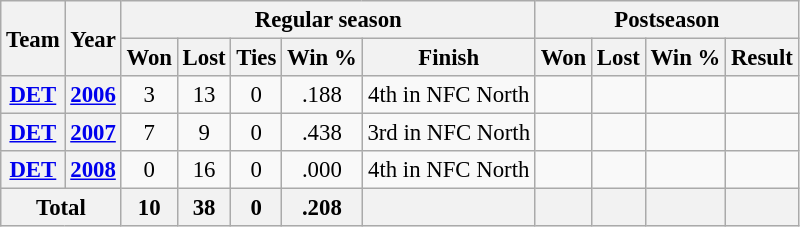<table class="wikitable" style="font-size: 95%; text-align:center;">
<tr>
<th rowspan="2">Team</th>
<th rowspan="2">Year</th>
<th colspan="5">Regular season</th>
<th colspan="4">Postseason</th>
</tr>
<tr>
<th>Won</th>
<th>Lost</th>
<th>Ties</th>
<th>Win %</th>
<th>Finish</th>
<th>Won</th>
<th>Lost</th>
<th>Win %</th>
<th>Result</th>
</tr>
<tr>
<th><a href='#'>DET</a></th>
<th><a href='#'>2006</a></th>
<td>3</td>
<td>13</td>
<td>0</td>
<td>.188</td>
<td>4th in NFC North</td>
<td></td>
<td></td>
<td></td>
<td></td>
</tr>
<tr>
<th><a href='#'>DET</a></th>
<th><a href='#'>2007</a></th>
<td>7</td>
<td>9</td>
<td>0</td>
<td>.438</td>
<td>3rd in NFC North</td>
<td></td>
<td></td>
<td></td>
<td></td>
</tr>
<tr>
<th><a href='#'>DET</a></th>
<th><a href='#'>2008</a></th>
<td>0</td>
<td>16</td>
<td>0</td>
<td>.000</td>
<td>4th in NFC North</td>
<td></td>
<td></td>
<td></td>
<td></td>
</tr>
<tr>
<th colspan="2">Total</th>
<th>10</th>
<th>38</th>
<th>0</th>
<th>.208</th>
<th></th>
<th></th>
<th></th>
<th></th>
<th></th>
</tr>
</table>
